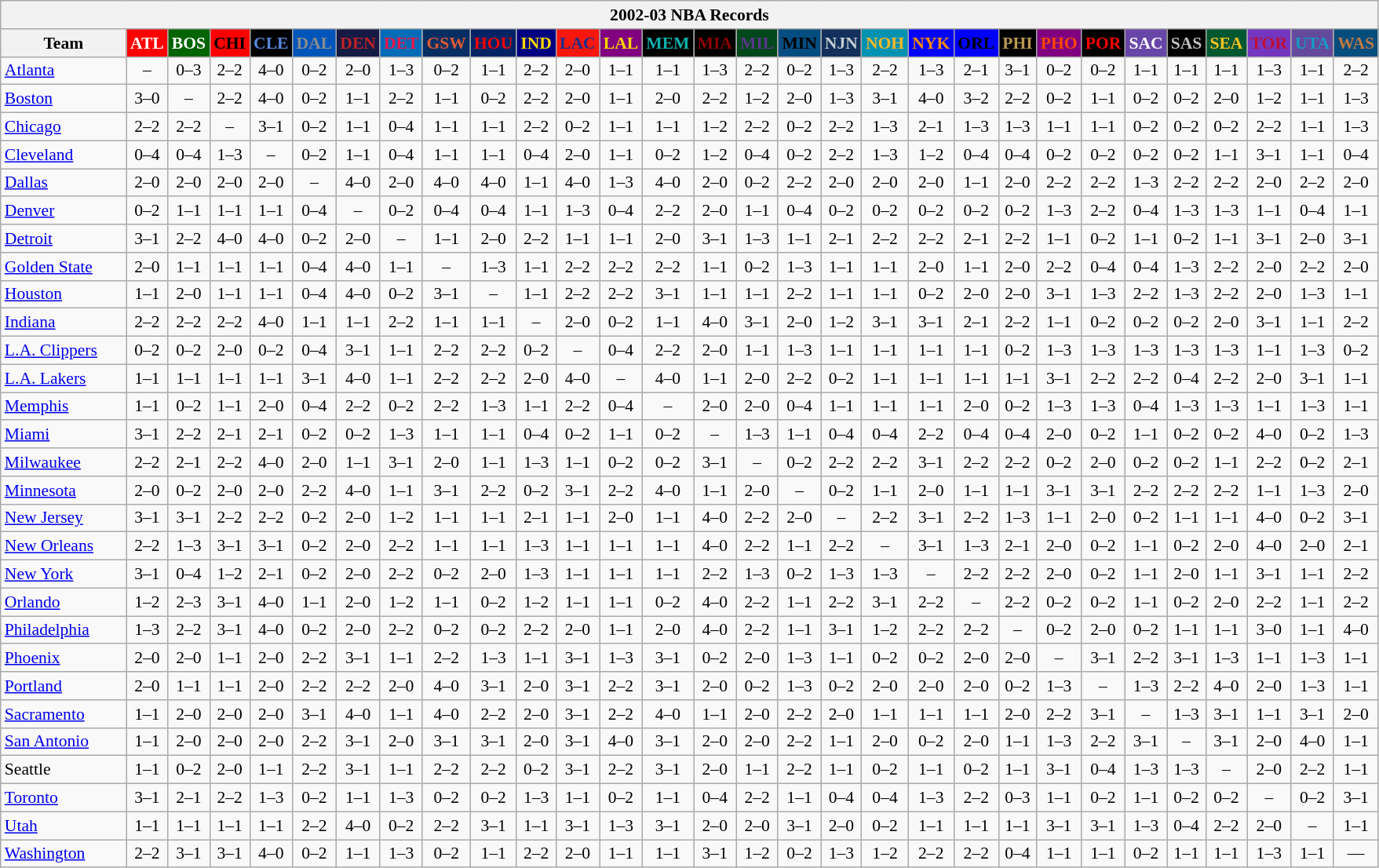<table class="wikitable" style="font-size:90%; text-align:center;">
<tr>
<th colspan=30>2002-03 NBA Records</th>
</tr>
<tr>
<th width=100>Team</th>
<th style="background:#FF0000;color:#FFFFFF;width=35">ATL</th>
<th style="background:#006400;color:#FFFFFF;width=35">BOS</th>
<th style="background:#FF0000;color:#000000;width=35">CHI</th>
<th style="background:#000000;color:#5787DC;width=35">CLE</th>
<th style="background:#0055BA;color:#898D8F;width=35">DAL</th>
<th style="background:#141A44;color:#BC2224;width=35">DEN</th>
<th style="background:#006BB7;color:#ED164B;width=35">DET</th>
<th style="background:#072E63;color:#DC5A34;width=35">GSW</th>
<th style="background:#002366;color:#FF0000;width=35">HOU</th>
<th style="background:#000080;color:#FFD700;width=35">IND</th>
<th style="background:#F9160D;color:#1A2E8B;width=35">LAC</th>
<th style="background:#800080;color:#FFD700;width=35">LAL</th>
<th style="background:#000000;color:#0CB2AC;width=35">MEM</th>
<th style="background:#000000;color:#8B0000;width=35">MIA</th>
<th style="background:#00471B;color:#5C378A;width=35">MIL</th>
<th style="background:#044D80;color:#000000;width=35">MIN</th>
<th style="background:#12305B;color:#C4CED4;width=35">NJN</th>
<th style="background:#0093B1;color:#FDB827;width=35">NOH</th>
<th style="background:#0000FF;color:#FF8C00;width=35">NYK</th>
<th style="background:#0000FF;color:#000000;width=35">ORL</th>
<th style="background:#000000;color:#BB9754;width=35">PHI</th>
<th style="background:#800080;color:#FF4500;width=35">PHO</th>
<th style="background:#000000;color:#FF0000;width=35">POR</th>
<th style="background:#6846A8;color:#FFFFFF;width=35">SAC</th>
<th style="background:#000000;color:#C0C0C0;width=35">SAS</th>
<th style="background:#005831;color:#FFC322;width=35">SEA</th>
<th style="background:#7436BF;color:#BE0F34;width=35">TOR</th>
<th style="background:#644A9C;color:#149BC7;width=35">UTA</th>
<th style="background:#044D7D;color:#BC7A44;width=35">WAS</th>
</tr>
<tr>
<td style="text-align:left;"><a href='#'>Atlanta</a></td>
<td>–</td>
<td>0–3</td>
<td>2–2</td>
<td>4–0</td>
<td>0–2</td>
<td>2–0</td>
<td>1–3</td>
<td>0–2</td>
<td>1–1</td>
<td>2–2</td>
<td>2–0</td>
<td>1–1</td>
<td>1–1</td>
<td>1–3</td>
<td>2–2</td>
<td>0–2</td>
<td>1–3</td>
<td>2–2</td>
<td>1–3</td>
<td>2–1</td>
<td>3–1</td>
<td>0–2</td>
<td>0–2</td>
<td>1–1</td>
<td>1–1</td>
<td>1–1</td>
<td>1–3</td>
<td>1–1</td>
<td>2–2</td>
</tr>
<tr>
<td style="text-align:left;"><a href='#'>Boston</a></td>
<td>3–0</td>
<td>–</td>
<td>2–2</td>
<td>4–0</td>
<td>0–2</td>
<td>1–1</td>
<td>2–2</td>
<td>1–1</td>
<td>0–2</td>
<td>2–2</td>
<td>2–0</td>
<td>1–1</td>
<td>2–0</td>
<td>2–2</td>
<td>1–2</td>
<td>2–0</td>
<td>1–3</td>
<td>3–1</td>
<td>4–0</td>
<td>3–2</td>
<td>2–2</td>
<td>0–2</td>
<td>1–1</td>
<td>0–2</td>
<td>0–2</td>
<td>2–0</td>
<td>1–2</td>
<td>1–1</td>
<td>1–3</td>
</tr>
<tr>
<td style="text-align:left;"><a href='#'>Chicago</a></td>
<td>2–2</td>
<td>2–2</td>
<td>–</td>
<td>3–1</td>
<td>0–2</td>
<td>1–1</td>
<td>0–4</td>
<td>1–1</td>
<td>1–1</td>
<td>2–2</td>
<td>0–2</td>
<td>1–1</td>
<td>1–1</td>
<td>1–2</td>
<td>2–2</td>
<td>0–2</td>
<td>2–2</td>
<td>1–3</td>
<td>2–1</td>
<td>1–3</td>
<td>1–3</td>
<td>1–1</td>
<td>1–1</td>
<td>0–2</td>
<td>0–2</td>
<td>0–2</td>
<td>2–2</td>
<td>1–1</td>
<td>1–3</td>
</tr>
<tr>
<td style="text-align:left;"><a href='#'>Cleveland</a></td>
<td>0–4</td>
<td>0–4</td>
<td>1–3</td>
<td>–</td>
<td>0–2</td>
<td>1–1</td>
<td>0–4</td>
<td>1–1</td>
<td>1–1</td>
<td>0–4</td>
<td>2–0</td>
<td>1–1</td>
<td>0–2</td>
<td>1–2</td>
<td>0–4</td>
<td>0–2</td>
<td>2–2</td>
<td>1–3</td>
<td>1–2</td>
<td>0–4</td>
<td>0–4</td>
<td>0–2</td>
<td>0–2</td>
<td>0–2</td>
<td>0–2</td>
<td>1–1</td>
<td>3–1</td>
<td>1–1</td>
<td>0–4</td>
</tr>
<tr>
<td style="text-align:left;"><a href='#'>Dallas</a></td>
<td>2–0</td>
<td>2–0</td>
<td>2–0</td>
<td>2–0</td>
<td>–</td>
<td>4–0</td>
<td>2–0</td>
<td>4–0</td>
<td>4–0</td>
<td>1–1</td>
<td>4–0</td>
<td>1–3</td>
<td>4–0</td>
<td>2–0</td>
<td>0–2</td>
<td>2–2</td>
<td>2–0</td>
<td>2–0</td>
<td>2–0</td>
<td>1–1</td>
<td>2–0</td>
<td>2–2</td>
<td>2–2</td>
<td>1–3</td>
<td>2–2</td>
<td>2–2</td>
<td>2–0</td>
<td>2–2</td>
<td>2–0</td>
</tr>
<tr>
<td style="text-align:left;"><a href='#'>Denver</a></td>
<td>0–2</td>
<td>1–1</td>
<td>1–1</td>
<td>1–1</td>
<td>0–4</td>
<td>–</td>
<td>0–2</td>
<td>0–4</td>
<td>0–4</td>
<td>1–1</td>
<td>1–3</td>
<td>0–4</td>
<td>2–2</td>
<td>2–0</td>
<td>1–1</td>
<td>0–4</td>
<td>0–2</td>
<td>0–2</td>
<td>0–2</td>
<td>0–2</td>
<td>0–2</td>
<td>1–3</td>
<td>2–2</td>
<td>0–4</td>
<td>1–3</td>
<td>1–3</td>
<td>1–1</td>
<td>0–4</td>
<td>1–1</td>
</tr>
<tr>
<td style="text-align:left;"><a href='#'>Detroit</a></td>
<td>3–1</td>
<td>2–2</td>
<td>4–0</td>
<td>4–0</td>
<td>0–2</td>
<td>2–0</td>
<td>–</td>
<td>1–1</td>
<td>2–0</td>
<td>2–2</td>
<td>1–1</td>
<td>1–1</td>
<td>2–0</td>
<td>3–1</td>
<td>1–3</td>
<td>1–1</td>
<td>2–1</td>
<td>2–2</td>
<td>2–2</td>
<td>2–1</td>
<td>2–2</td>
<td>1–1</td>
<td>0–2</td>
<td>1–1</td>
<td>0–2</td>
<td>1–1</td>
<td>3–1</td>
<td>2–0</td>
<td>3–1</td>
</tr>
<tr>
<td style="text-align:left;"><a href='#'>Golden State</a></td>
<td>2–0</td>
<td>1–1</td>
<td>1–1</td>
<td>1–1</td>
<td>0–4</td>
<td>4–0</td>
<td>1–1</td>
<td>–</td>
<td>1–3</td>
<td>1–1</td>
<td>2–2</td>
<td>2–2</td>
<td>2–2</td>
<td>1–1</td>
<td>0–2</td>
<td>1–3</td>
<td>1–1</td>
<td>1–1</td>
<td>2–0</td>
<td>1–1</td>
<td>2–0</td>
<td>2–2</td>
<td>0–4</td>
<td>0–4</td>
<td>1–3</td>
<td>2–2</td>
<td>2–0</td>
<td>2–2</td>
<td>2–0</td>
</tr>
<tr>
<td style="text-align:left;"><a href='#'>Houston</a></td>
<td>1–1</td>
<td>2–0</td>
<td>1–1</td>
<td>1–1</td>
<td>0–4</td>
<td>4–0</td>
<td>0–2</td>
<td>3–1</td>
<td>–</td>
<td>1–1</td>
<td>2–2</td>
<td>2–2</td>
<td>3–1</td>
<td>1–1</td>
<td>1–1</td>
<td>2–2</td>
<td>1–1</td>
<td>1–1</td>
<td>0–2</td>
<td>2–0</td>
<td>2–0</td>
<td>3–1</td>
<td>1–3</td>
<td>2–2</td>
<td>1–3</td>
<td>2–2</td>
<td>2–0</td>
<td>1–3</td>
<td>1–1</td>
</tr>
<tr>
<td style="text-align:left;"><a href='#'>Indiana</a></td>
<td>2–2</td>
<td>2–2</td>
<td>2–2</td>
<td>4–0</td>
<td>1–1</td>
<td>1–1</td>
<td>2–2</td>
<td>1–1</td>
<td>1–1</td>
<td>–</td>
<td>2–0</td>
<td>0–2</td>
<td>1–1</td>
<td>4–0</td>
<td>3–1</td>
<td>2–0</td>
<td>1–2</td>
<td>3–1</td>
<td>3–1</td>
<td>2–1</td>
<td>2–2</td>
<td>1–1</td>
<td>0–2</td>
<td>0–2</td>
<td>0–2</td>
<td>2–0</td>
<td>3–1</td>
<td>1–1</td>
<td>2–2</td>
</tr>
<tr>
<td style="text-align:left;"><a href='#'>L.A. Clippers</a></td>
<td>0–2</td>
<td>0–2</td>
<td>2–0</td>
<td>0–2</td>
<td>0–4</td>
<td>3–1</td>
<td>1–1</td>
<td>2–2</td>
<td>2–2</td>
<td>0–2</td>
<td>–</td>
<td>0–4</td>
<td>2–2</td>
<td>2–0</td>
<td>1–1</td>
<td>1–3</td>
<td>1–1</td>
<td>1–1</td>
<td>1–1</td>
<td>1–1</td>
<td>0–2</td>
<td>1–3</td>
<td>1–3</td>
<td>1–3</td>
<td>1–3</td>
<td>1–3</td>
<td>1–1</td>
<td>1–3</td>
<td>0–2</td>
</tr>
<tr>
<td style="text-align:left;"><a href='#'>L.A. Lakers</a></td>
<td>1–1</td>
<td>1–1</td>
<td>1–1</td>
<td>1–1</td>
<td>3–1</td>
<td>4–0</td>
<td>1–1</td>
<td>2–2</td>
<td>2–2</td>
<td>2–0</td>
<td>4–0</td>
<td>–</td>
<td>4–0</td>
<td>1–1</td>
<td>2–0</td>
<td>2–2</td>
<td>0–2</td>
<td>1–1</td>
<td>1–1</td>
<td>1–1</td>
<td>1–1</td>
<td>3–1</td>
<td>2–2</td>
<td>2–2</td>
<td>0–4</td>
<td>2–2</td>
<td>2–0</td>
<td>3–1</td>
<td>1–1</td>
</tr>
<tr>
<td style="text-align:left;"><a href='#'>Memphis</a></td>
<td>1–1</td>
<td>0–2</td>
<td>1–1</td>
<td>2–0</td>
<td>0–4</td>
<td>2–2</td>
<td>0–2</td>
<td>2–2</td>
<td>1–3</td>
<td>1–1</td>
<td>2–2</td>
<td>0–4</td>
<td>–</td>
<td>2–0</td>
<td>2–0</td>
<td>0–4</td>
<td>1–1</td>
<td>1–1</td>
<td>1–1</td>
<td>2–0</td>
<td>0–2</td>
<td>1–3</td>
<td>1–3</td>
<td>0–4</td>
<td>1–3</td>
<td>1–3</td>
<td>1–1</td>
<td>1–3</td>
<td>1–1</td>
</tr>
<tr>
<td style="text-align:left;"><a href='#'>Miami</a></td>
<td>3–1</td>
<td>2–2</td>
<td>2–1</td>
<td>2–1</td>
<td>0–2</td>
<td>0–2</td>
<td>1–3</td>
<td>1–1</td>
<td>1–1</td>
<td>0–4</td>
<td>0–2</td>
<td>1–1</td>
<td>0–2</td>
<td>–</td>
<td>1–3</td>
<td>1–1</td>
<td>0–4</td>
<td>0–4</td>
<td>2–2</td>
<td>0–4</td>
<td>0–4</td>
<td>2–0</td>
<td>0–2</td>
<td>1–1</td>
<td>0–2</td>
<td>0–2</td>
<td>4–0</td>
<td>0–2</td>
<td>1–3</td>
</tr>
<tr>
<td style="text-align:left;"><a href='#'>Milwaukee</a></td>
<td>2–2</td>
<td>2–1</td>
<td>2–2</td>
<td>4–0</td>
<td>2–0</td>
<td>1–1</td>
<td>3–1</td>
<td>2–0</td>
<td>1–1</td>
<td>1–3</td>
<td>1–1</td>
<td>0–2</td>
<td>0–2</td>
<td>3–1</td>
<td>–</td>
<td>0–2</td>
<td>2–2</td>
<td>2–2</td>
<td>3–1</td>
<td>2–2</td>
<td>2–2</td>
<td>0–2</td>
<td>2–0</td>
<td>0–2</td>
<td>0–2</td>
<td>1–1</td>
<td>2–2</td>
<td>0–2</td>
<td>2–1</td>
</tr>
<tr>
<td style="text-align:left;"><a href='#'>Minnesota</a></td>
<td>2–0</td>
<td>0–2</td>
<td>2–0</td>
<td>2–0</td>
<td>2–2</td>
<td>4–0</td>
<td>1–1</td>
<td>3–1</td>
<td>2–2</td>
<td>0–2</td>
<td>3–1</td>
<td>2–2</td>
<td>4–0</td>
<td>1–1</td>
<td>2–0</td>
<td>–</td>
<td>0–2</td>
<td>1–1</td>
<td>2–0</td>
<td>1–1</td>
<td>1–1</td>
<td>3–1</td>
<td>3–1</td>
<td>2–2</td>
<td>2–2</td>
<td>2–2</td>
<td>1–1</td>
<td>1–3</td>
<td>2–0</td>
</tr>
<tr>
<td style="text-align:left;"><a href='#'>New Jersey</a></td>
<td>3–1</td>
<td>3–1</td>
<td>2–2</td>
<td>2–2</td>
<td>0–2</td>
<td>2–0</td>
<td>1–2</td>
<td>1–1</td>
<td>1–1</td>
<td>2–1</td>
<td>1–1</td>
<td>2–0</td>
<td>1–1</td>
<td>4–0</td>
<td>2–2</td>
<td>2–0</td>
<td>–</td>
<td>2–2</td>
<td>3–1</td>
<td>2–2</td>
<td>1–3</td>
<td>1–1</td>
<td>2–0</td>
<td>0–2</td>
<td>1–1</td>
<td>1–1</td>
<td>4–0</td>
<td>0–2</td>
<td>3–1</td>
</tr>
<tr>
<td style="text-align:left;"><a href='#'>New Orleans</a></td>
<td>2–2</td>
<td>1–3</td>
<td>3–1</td>
<td>3–1</td>
<td>0–2</td>
<td>2–0</td>
<td>2–2</td>
<td>1–1</td>
<td>1–1</td>
<td>1–3</td>
<td>1–1</td>
<td>1–1</td>
<td>1–1</td>
<td>4–0</td>
<td>2–2</td>
<td>1–1</td>
<td>2–2</td>
<td>–</td>
<td>3–1</td>
<td>1–3</td>
<td>2–1</td>
<td>2–0</td>
<td>0–2</td>
<td>1–1</td>
<td>0–2</td>
<td>2–0</td>
<td>4–0</td>
<td>2–0</td>
<td>2–1</td>
</tr>
<tr>
<td style="text-align:left;"><a href='#'>New York</a></td>
<td>3–1</td>
<td>0–4</td>
<td>1–2</td>
<td>2–1</td>
<td>0–2</td>
<td>2–0</td>
<td>2–2</td>
<td>0–2</td>
<td>2–0</td>
<td>1–3</td>
<td>1–1</td>
<td>1–1</td>
<td>1–1</td>
<td>2–2</td>
<td>1–3</td>
<td>0–2</td>
<td>1–3</td>
<td>1–3</td>
<td>–</td>
<td>2–2</td>
<td>2–2</td>
<td>2–0</td>
<td>0–2</td>
<td>1–1</td>
<td>2–0</td>
<td>1–1</td>
<td>3–1</td>
<td>1–1</td>
<td>2–2</td>
</tr>
<tr>
<td style="text-align:left;"><a href='#'>Orlando</a></td>
<td>1–2</td>
<td>2–3</td>
<td>3–1</td>
<td>4–0</td>
<td>1–1</td>
<td>2–0</td>
<td>1–2</td>
<td>1–1</td>
<td>0–2</td>
<td>1–2</td>
<td>1–1</td>
<td>1–1</td>
<td>0–2</td>
<td>4–0</td>
<td>2–2</td>
<td>1–1</td>
<td>2–2</td>
<td>3–1</td>
<td>2–2</td>
<td>–</td>
<td>2–2</td>
<td>0–2</td>
<td>0–2</td>
<td>1–1</td>
<td>0–2</td>
<td>2–0</td>
<td>2–2</td>
<td>1–1</td>
<td>2–2</td>
</tr>
<tr>
<td style="text-align:left;"><a href='#'>Philadelphia</a></td>
<td>1–3</td>
<td>2–2</td>
<td>3–1</td>
<td>4–0</td>
<td>0–2</td>
<td>2–0</td>
<td>2–2</td>
<td>0–2</td>
<td>0–2</td>
<td>2–2</td>
<td>2–0</td>
<td>1–1</td>
<td>2–0</td>
<td>4–0</td>
<td>2–2</td>
<td>1–1</td>
<td>3–1</td>
<td>1–2</td>
<td>2–2</td>
<td>2–2</td>
<td>–</td>
<td>0–2</td>
<td>2–0</td>
<td>0–2</td>
<td>1–1</td>
<td>1–1</td>
<td>3–0</td>
<td>1–1</td>
<td>4–0</td>
</tr>
<tr>
<td style="text-align:left;"><a href='#'>Phoenix</a></td>
<td>2–0</td>
<td>2–0</td>
<td>1–1</td>
<td>2–0</td>
<td>2–2</td>
<td>3–1</td>
<td>1–1</td>
<td>2–2</td>
<td>1–3</td>
<td>1–1</td>
<td>3–1</td>
<td>1–3</td>
<td>3–1</td>
<td>0–2</td>
<td>2–0</td>
<td>1–3</td>
<td>1–1</td>
<td>0–2</td>
<td>0–2</td>
<td>2–0</td>
<td>2–0</td>
<td>–</td>
<td>3–1</td>
<td>2–2</td>
<td>3–1</td>
<td>1–3</td>
<td>1–1</td>
<td>1–3</td>
<td>1–1</td>
</tr>
<tr>
<td style="text-align:left;"><a href='#'>Portland</a></td>
<td>2–0</td>
<td>1–1</td>
<td>1–1</td>
<td>2–0</td>
<td>2–2</td>
<td>2–2</td>
<td>2–0</td>
<td>4–0</td>
<td>3–1</td>
<td>2–0</td>
<td>3–1</td>
<td>2–2</td>
<td>3–1</td>
<td>2–0</td>
<td>0–2</td>
<td>1–3</td>
<td>0–2</td>
<td>2–0</td>
<td>2–0</td>
<td>2–0</td>
<td>0–2</td>
<td>1–3</td>
<td>–</td>
<td>1–3</td>
<td>2–2</td>
<td>4–0</td>
<td>2–0</td>
<td>1–3</td>
<td>1–1</td>
</tr>
<tr>
<td style="text-align:left;"><a href='#'>Sacramento</a></td>
<td>1–1</td>
<td>2–0</td>
<td>2–0</td>
<td>2–0</td>
<td>3–1</td>
<td>4–0</td>
<td>1–1</td>
<td>4–0</td>
<td>2–2</td>
<td>2–0</td>
<td>3–1</td>
<td>2–2</td>
<td>4–0</td>
<td>1–1</td>
<td>2–0</td>
<td>2–2</td>
<td>2–0</td>
<td>1–1</td>
<td>1–1</td>
<td>1–1</td>
<td>2–0</td>
<td>2–2</td>
<td>3–1</td>
<td>–</td>
<td>1–3</td>
<td>3–1</td>
<td>1–1</td>
<td>3–1</td>
<td>2–0</td>
</tr>
<tr>
<td style="text-align:left;"><a href='#'>San Antonio</a></td>
<td>1–1</td>
<td>2–0</td>
<td>2–0</td>
<td>2–0</td>
<td>2–2</td>
<td>3–1</td>
<td>2–0</td>
<td>3–1</td>
<td>3–1</td>
<td>2–0</td>
<td>3–1</td>
<td>4–0</td>
<td>3–1</td>
<td>2–0</td>
<td>2–0</td>
<td>2–2</td>
<td>1–1</td>
<td>2–0</td>
<td>0–2</td>
<td>2–0</td>
<td>1–1</td>
<td>1–3</td>
<td>2–2</td>
<td>3–1</td>
<td>–</td>
<td>3–1</td>
<td>2–0</td>
<td>4–0</td>
<td>1–1</td>
</tr>
<tr>
<td style="text-align:left;">Seattle</td>
<td>1–1</td>
<td>0–2</td>
<td>2–0</td>
<td>1–1</td>
<td>2–2</td>
<td>3–1</td>
<td>1–1</td>
<td>2–2</td>
<td>2–2</td>
<td>0–2</td>
<td>3–1</td>
<td>2–2</td>
<td>3–1</td>
<td>2–0</td>
<td>1–1</td>
<td>2–2</td>
<td>1–1</td>
<td>0–2</td>
<td>1–1</td>
<td>0–2</td>
<td>1–1</td>
<td>3–1</td>
<td>0–4</td>
<td>1–3</td>
<td>1–3</td>
<td>–</td>
<td>2–0</td>
<td>2–2</td>
<td>1–1</td>
</tr>
<tr>
<td style="text-align:left;"><a href='#'>Toronto</a></td>
<td>3–1</td>
<td>2–1</td>
<td>2–2</td>
<td>1–3</td>
<td>0–2</td>
<td>1–1</td>
<td>1–3</td>
<td>0–2</td>
<td>0–2</td>
<td>1–3</td>
<td>1–1</td>
<td>0–2</td>
<td>1–1</td>
<td>0–4</td>
<td>2–2</td>
<td>1–1</td>
<td>0–4</td>
<td>0–4</td>
<td>1–3</td>
<td>2–2</td>
<td>0–3</td>
<td>1–1</td>
<td>0–2</td>
<td>1–1</td>
<td>0–2</td>
<td>0–2</td>
<td>–</td>
<td>0–2</td>
<td>3–1</td>
</tr>
<tr>
<td style="text-align:left;"><a href='#'>Utah</a></td>
<td>1–1</td>
<td>1–1</td>
<td>1–1</td>
<td>1–1</td>
<td>2–2</td>
<td>4–0</td>
<td>0–2</td>
<td>2–2</td>
<td>3–1</td>
<td>1–1</td>
<td>3–1</td>
<td>1–3</td>
<td>3–1</td>
<td>2–0</td>
<td>2–0</td>
<td>3–1</td>
<td>2–0</td>
<td>0–2</td>
<td>1–1</td>
<td>1–1</td>
<td>1–1</td>
<td>3–1</td>
<td>3–1</td>
<td>1–3</td>
<td>0–4</td>
<td>2–2</td>
<td>2–0</td>
<td>–</td>
<td>1–1</td>
</tr>
<tr>
<td style="text-align:left;"><a href='#'>Washington</a></td>
<td>2–2</td>
<td>3–1</td>
<td>3–1</td>
<td>4–0</td>
<td>0–2</td>
<td>1–1</td>
<td>1–3</td>
<td>0–2</td>
<td>1–1</td>
<td>2–2</td>
<td>2–0</td>
<td>1–1</td>
<td>1–1</td>
<td>3–1</td>
<td>1–2</td>
<td>0–2</td>
<td>1–3</td>
<td>1–2</td>
<td>2–2</td>
<td>2–2</td>
<td>0–4</td>
<td>1–1</td>
<td>1–1</td>
<td>0–2</td>
<td>1–1</td>
<td>1–1</td>
<td>1–3</td>
<td>1–1</td>
<td>—</td>
</tr>
</table>
